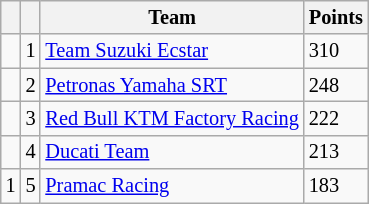<table class="wikitable" style="font-size: 85%;">
<tr>
<th scope="col"></th>
<th scope="col"></th>
<th scope="col">Team</th>
<th scope="col">Points</th>
</tr>
<tr>
<td align="left"></td>
<td align=center>1</td>
<td> <a href='#'>Team Suzuki Ecstar</a></td>
<td align=left>310</td>
</tr>
<tr>
<td align="left"></td>
<td align=center>2</td>
<td> <a href='#'>Petronas Yamaha SRT</a></td>
<td align=left>248</td>
</tr>
<tr>
<td align="left"></td>
<td align=center>3</td>
<td> <a href='#'>Red Bull KTM Factory Racing</a></td>
<td align=left>222</td>
</tr>
<tr>
<td align="left"></td>
<td align=center>4</td>
<td> <a href='#'>Ducati Team</a></td>
<td align=left>213</td>
</tr>
<tr>
<td align="left"> 1</td>
<td align=center>5</td>
<td> <a href='#'>Pramac Racing</a></td>
<td align=left>183</td>
</tr>
</table>
